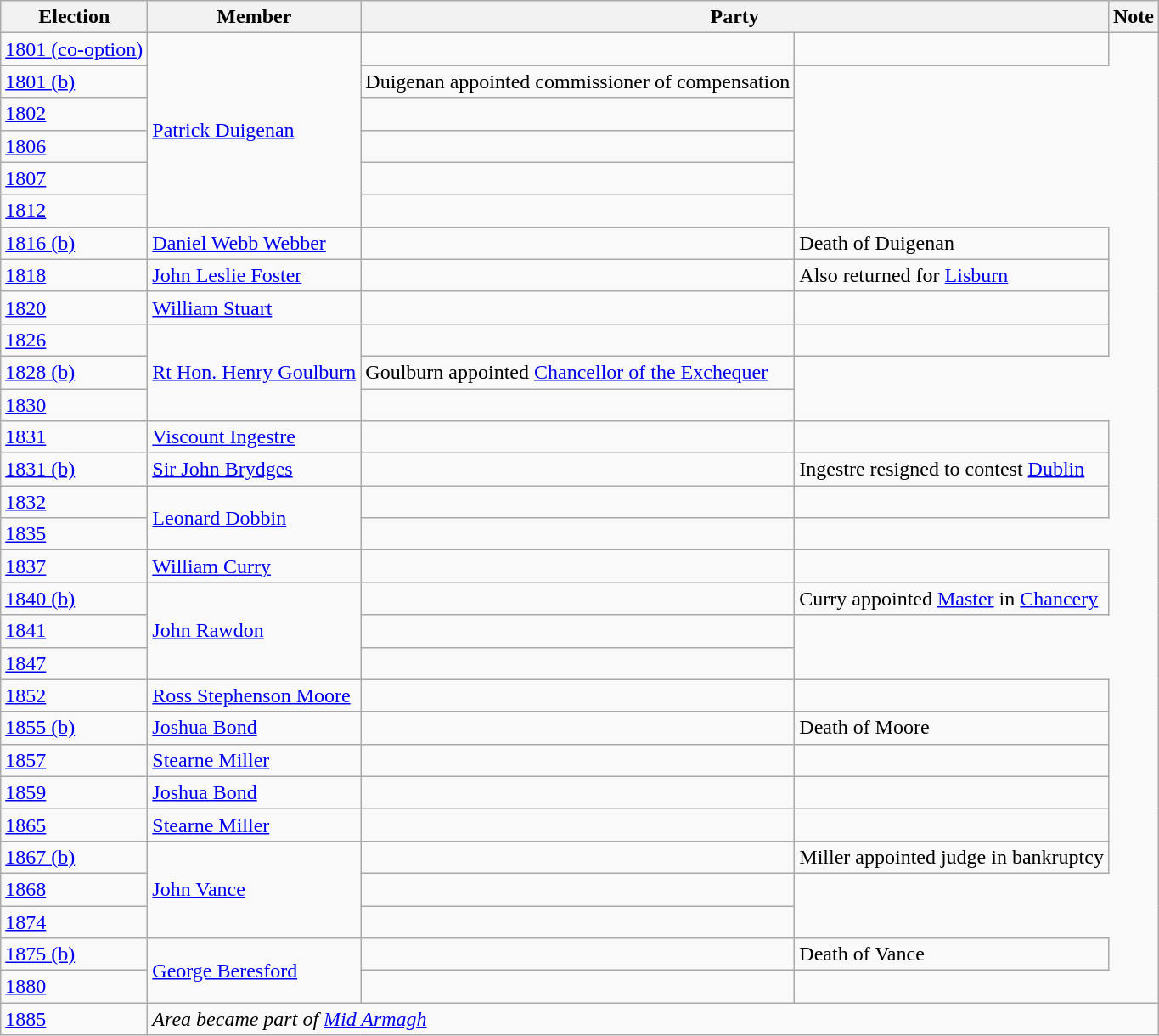<table class="wikitable">
<tr>
<th>Election</th>
<th>Member</th>
<th colspan="2">Party</th>
<th>Note</th>
</tr>
<tr>
<td><a href='#'>1801 (co-option)</a></td>
<td rowspan=6><a href='#'>Patrick Duigenan</a></td>
<td></td>
<td></td>
</tr>
<tr>
<td><a href='#'>1801 (b)</a></td>
<td>Duigenan appointed commissioner of compensation</td>
</tr>
<tr>
<td><a href='#'>1802</a></td>
<td></td>
</tr>
<tr>
<td><a href='#'>1806</a></td>
<td></td>
</tr>
<tr>
<td><a href='#'>1807</a></td>
<td></td>
</tr>
<tr>
<td><a href='#'>1812</a></td>
<td></td>
</tr>
<tr>
<td><a href='#'>1816 (b)</a></td>
<td><a href='#'>Daniel Webb Webber</a></td>
<td></td>
<td>Death of Duigenan</td>
</tr>
<tr>
<td><a href='#'>1818</a></td>
<td><a href='#'>John Leslie Foster</a></td>
<td></td>
<td>Also returned for <a href='#'>Lisburn</a></td>
</tr>
<tr>
<td><a href='#'>1820</a></td>
<td><a href='#'>William Stuart</a></td>
<td></td>
<td></td>
</tr>
<tr>
<td><a href='#'>1826</a></td>
<td rowspan=3><a href='#'>Rt Hon. Henry Goulburn</a></td>
<td></td>
<td></td>
</tr>
<tr>
<td><a href='#'>1828 (b)</a></td>
<td>Goulburn appointed <a href='#'>Chancellor of the Exchequer</a></td>
</tr>
<tr>
<td><a href='#'>1830</a></td>
<td></td>
</tr>
<tr>
<td><a href='#'>1831</a></td>
<td><a href='#'>Viscount Ingestre</a></td>
<td></td>
<td></td>
</tr>
<tr>
<td><a href='#'>1831 (b)</a></td>
<td><a href='#'>Sir John Brydges</a></td>
<td></td>
<td>Ingestre resigned to contest <a href='#'>Dublin</a></td>
</tr>
<tr>
<td><a href='#'>1832</a></td>
<td rowspan=2><a href='#'>Leonard Dobbin</a></td>
<td></td>
<td></td>
</tr>
<tr>
<td><a href='#'>1835</a></td>
<td></td>
</tr>
<tr>
<td><a href='#'>1837</a></td>
<td><a href='#'>William Curry</a></td>
<td></td>
<td></td>
</tr>
<tr>
<td><a href='#'>1840 (b)</a></td>
<td rowspan=3><a href='#'>John Rawdon</a></td>
<td></td>
<td>Curry appointed <a href='#'>Master</a> in <a href='#'>Chancery</a></td>
</tr>
<tr>
<td><a href='#'>1841</a></td>
<td></td>
</tr>
<tr>
<td><a href='#'>1847</a></td>
<td></td>
</tr>
<tr>
<td><a href='#'>1852</a></td>
<td><a href='#'>Ross Stephenson Moore</a></td>
<td></td>
<td></td>
</tr>
<tr>
<td><a href='#'>1855 (b)</a></td>
<td><a href='#'>Joshua Bond</a></td>
<td></td>
<td>Death of Moore</td>
</tr>
<tr>
<td><a href='#'>1857</a></td>
<td><a href='#'>Stearne Miller</a></td>
<td></td>
<td></td>
</tr>
<tr>
<td><a href='#'>1859</a></td>
<td><a href='#'>Joshua Bond</a></td>
<td></td>
<td></td>
</tr>
<tr>
<td><a href='#'>1865</a></td>
<td><a href='#'>Stearne Miller</a></td>
<td></td>
<td></td>
</tr>
<tr>
<td><a href='#'>1867 (b)</a></td>
<td rowspan=3><a href='#'>John Vance</a></td>
<td></td>
<td>Miller appointed judge in bankruptcy</td>
</tr>
<tr>
<td><a href='#'>1868</a></td>
<td></td>
</tr>
<tr>
<td><a href='#'>1874</a></td>
<td></td>
</tr>
<tr>
<td><a href='#'>1875 (b)</a></td>
<td rowspan=2><a href='#'>George Beresford</a></td>
<td></td>
<td>Death of Vance</td>
</tr>
<tr>
<td><a href='#'>1880</a></td>
<td></td>
</tr>
<tr>
<td><a href='#'>1885</a></td>
<td colspan="4"><em>Area became part of <a href='#'>Mid Armagh</a></em></td>
</tr>
</table>
